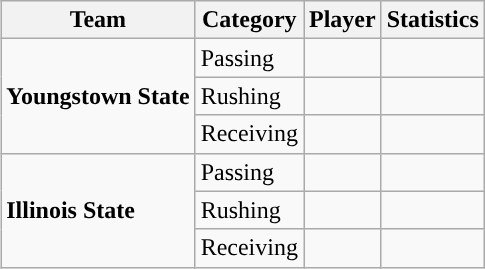<table class="wikitable" style="float: right;">
<tr>
<th>Team</th>
<th>Category</th>
<th>Player</th>
<th>Statistics</th>
</tr>
<tr>
<td rowspan=3><strong>Youngstown State</strong></td>
<td>Passing</td>
<td></td>
<td></td>
</tr>
<tr>
<td>Rushing</td>
<td></td>
<td></td>
</tr>
<tr>
<td>Receiving</td>
<td></td>
<td></td>
</tr>
<tr>
<td rowspan=3><strong>Illinois State</strong></td>
<td>Passing</td>
<td></td>
<td></td>
</tr>
<tr>
<td>Rushing</td>
<td></td>
<td></td>
</tr>
<tr>
<td>Receiving</td>
<td></td>
<td></td>
</tr>
</table>
